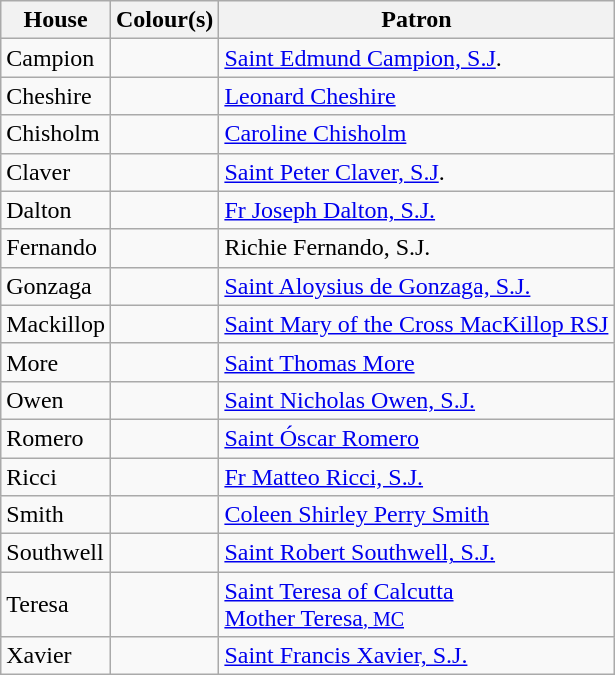<table class="wikitable">
<tr>
<th>House</th>
<th>Colour(s)</th>
<th>Patron</th>
</tr>
<tr>
<td>Campion</td>
<td></td>
<td><a href='#'>Saint Edmund Campion, S.J</a>.</td>
</tr>
<tr>
<td>Cheshire</td>
<td></td>
<td><a href='#'>Leonard Cheshire</a></td>
</tr>
<tr>
<td>Chisholm</td>
<td></td>
<td><a href='#'>Caroline Chisholm</a></td>
</tr>
<tr>
<td>Claver</td>
<td></td>
<td><a href='#'>Saint Peter Claver, S.J</a>.</td>
</tr>
<tr>
<td>Dalton</td>
<td></td>
<td><a href='#'>Fr Joseph Dalton, S.J.</a></td>
</tr>
<tr>
<td>Fernando</td>
<td></td>
<td>Richie Fernando, S.J.</td>
</tr>
<tr>
<td>Gonzaga</td>
<td></td>
<td><a href='#'>Saint Aloysius de Gonzaga, S.J.</a></td>
</tr>
<tr>
<td>Mackillop</td>
<td></td>
<td><a href='#'>Saint Mary of the Cross MacKillop RSJ</a></td>
</tr>
<tr>
<td>More</td>
<td></td>
<td><a href='#'>Saint Thomas More</a></td>
</tr>
<tr>
<td>Owen</td>
<td></td>
<td><a href='#'>Saint Nicholas Owen, S.J.</a></td>
</tr>
<tr>
<td>Romero</td>
<td></td>
<td><a href='#'>Saint Óscar Romero</a></td>
</tr>
<tr>
<td>Ricci</td>
<td></td>
<td><a href='#'>Fr Matteo Ricci, S.J.</a></td>
</tr>
<tr>
<td>Smith</td>
<td></td>
<td><a href='#'>Coleen Shirley Perry Smith</a></td>
</tr>
<tr>
<td>Southwell</td>
<td></td>
<td><a href='#'>Saint Robert Southwell, S.J.</a></td>
</tr>
<tr>
<td>Teresa</td>
<td></td>
<td><a href='#'>Saint Teresa of Calcutta</a><br><a href='#'>Mother Teresa<small>, MC</small></a></td>
</tr>
<tr>
<td>Xavier</td>
<td></td>
<td><a href='#'>Saint Francis Xavier, S.J.</a></td>
</tr>
</table>
